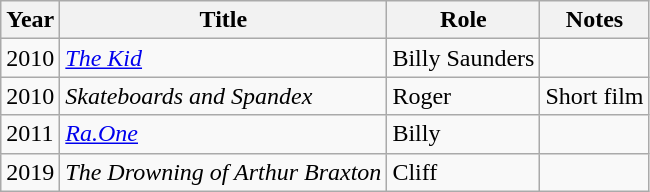<table class="wikitable sortable">
<tr>
<th>Year</th>
<th>Title</th>
<th>Role</th>
<th>Notes</th>
</tr>
<tr>
<td>2010</td>
<td><em><a href='#'>The Kid</a></em></td>
<td>Billy Saunders</td>
<td></td>
</tr>
<tr>
<td>2010</td>
<td><em>Skateboards and Spandex</em></td>
<td>Roger</td>
<td>Short film</td>
</tr>
<tr>
<td>2011</td>
<td><em><a href='#'>Ra.One</a></em></td>
<td>Billy</td>
<td></td>
</tr>
<tr>
<td>2019</td>
<td><em>The Drowning of Arthur Braxton</em></td>
<td>Cliff</td>
<td></td>
</tr>
</table>
